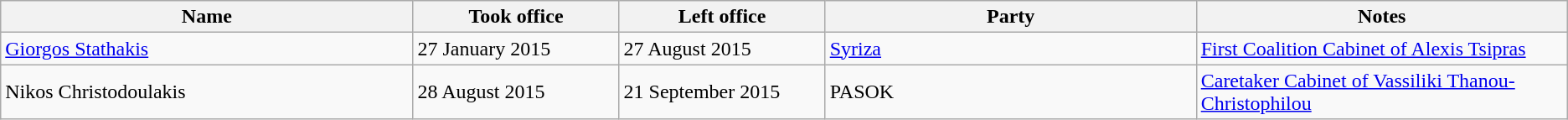<table class="wikitable">
<tr>
<th width="20%">Name</th>
<th width="10%">Took office</th>
<th width="10%">Left office</th>
<th width="18%">Party</th>
<th width="18%">Notes</th>
</tr>
<tr>
<td><a href='#'>Giorgos Stathakis</a></td>
<td>27 January 2015</td>
<td>27 August 2015</td>
<td><a href='#'>Syriza</a></td>
<td><a href='#'>First Coalition Cabinet of Alexis Tsipras</a></td>
</tr>
<tr>
<td>Nikos Christodoulakis</td>
<td>28 August 2015</td>
<td>21 September 2015</td>
<td>PASOK</td>
<td><a href='#'>Caretaker Cabinet of Vassiliki Thanou-Christophilou</a></td>
</tr>
</table>
